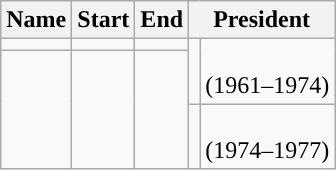<table class="wikitable sortable">
<tr>
<th>Name</th>
<th>Start</th>
<th>End</th>
<th colspan=2>President</th>
</tr>
<tr>
<td></td>
<td></td>
<td></td>
<td rowspan=2 style="background: "></td>
<td rowspan=2><br>(1961–1974)</td>
</tr>
<tr>
<td rowspan=2></td>
<td rowspan=2></td>
<td rowspan=2></td>
</tr>
<tr>
<td style="background: "></td>
<td><br>(1974–1977)</td>
</tr>
</table>
